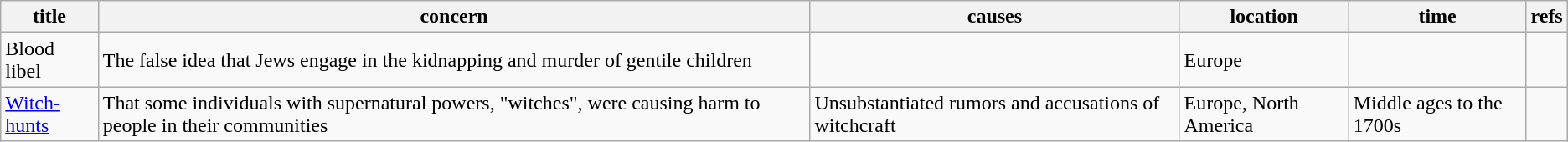<table class="wikitable">
<tr>
<th>title</th>
<th>concern</th>
<th>causes</th>
<th>location</th>
<th>time</th>
<th>refs</th>
</tr>
<tr>
<td>Blood libel</td>
<td>The false idea that Jews engage in the kidnapping and murder of gentile children</td>
<td></td>
<td>Europe</td>
<td></td>
<td></td>
</tr>
<tr>
<td><a href='#'>Witch-hunts</a></td>
<td>That some individuals with supernatural powers, "witches", were causing harm to people in their communities</td>
<td>Unsubstantiated rumors and accusations of witchcraft</td>
<td>Europe, North America</td>
<td>Middle ages to the 1700s</td>
<td></td>
</tr>
</table>
